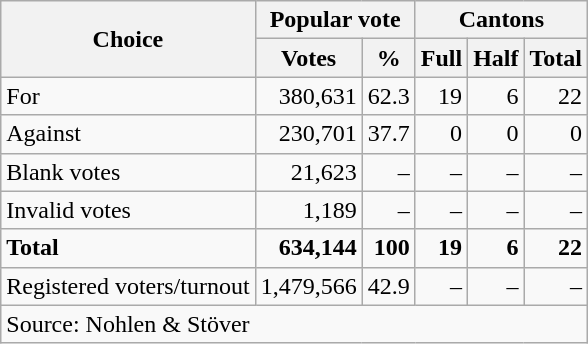<table class=wikitable style=text-align:right>
<tr>
<th rowspan=2>Choice</th>
<th colspan=2>Popular vote</th>
<th colspan=3>Cantons</th>
</tr>
<tr>
<th>Votes</th>
<th>%</th>
<th>Full</th>
<th>Half</th>
<th>Total</th>
</tr>
<tr>
<td align=left>For</td>
<td>380,631</td>
<td>62.3</td>
<td>19</td>
<td>6</td>
<td>22</td>
</tr>
<tr>
<td align=left>Against</td>
<td>230,701</td>
<td>37.7</td>
<td>0</td>
<td>0</td>
<td>0</td>
</tr>
<tr>
<td align=left>Blank votes</td>
<td>21,623</td>
<td>–</td>
<td>–</td>
<td>–</td>
<td>–</td>
</tr>
<tr>
<td align=left>Invalid votes</td>
<td>1,189</td>
<td>–</td>
<td>–</td>
<td>–</td>
<td>–</td>
</tr>
<tr>
<td align=left><strong>Total</strong></td>
<td><strong>634,144</strong></td>
<td><strong>100</strong></td>
<td><strong>19</strong></td>
<td><strong>6</strong></td>
<td><strong>22</strong></td>
</tr>
<tr>
<td align=left>Registered voters/turnout</td>
<td>1,479,566</td>
<td>42.9</td>
<td>–</td>
<td>–</td>
<td>–</td>
</tr>
<tr>
<td align=left colspan=6>Source: Nohlen & Stöver</td>
</tr>
</table>
